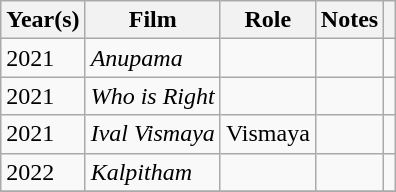<table class="wikitable sortable">
<tr>
<th>Year(s)</th>
<th>Film</th>
<th>Role</th>
<th class="unsortable">Notes</th>
<th class="unsortable"></th>
</tr>
<tr>
<td>2021</td>
<td><em>Anupama</em></td>
<td></td>
<td></td>
<td></td>
</tr>
<tr>
<td>2021</td>
<td><em>Who is Right</em></td>
<td></td>
<td></td>
<td></td>
</tr>
<tr>
<td>2021</td>
<td><em>Ival Vismaya</em></td>
<td>Vismaya</td>
<td></td>
<td></td>
</tr>
<tr>
<td>2022</td>
<td><em>Kalpitham</em></td>
<td></td>
<td></td>
<td></td>
</tr>
<tr>
</tr>
</table>
